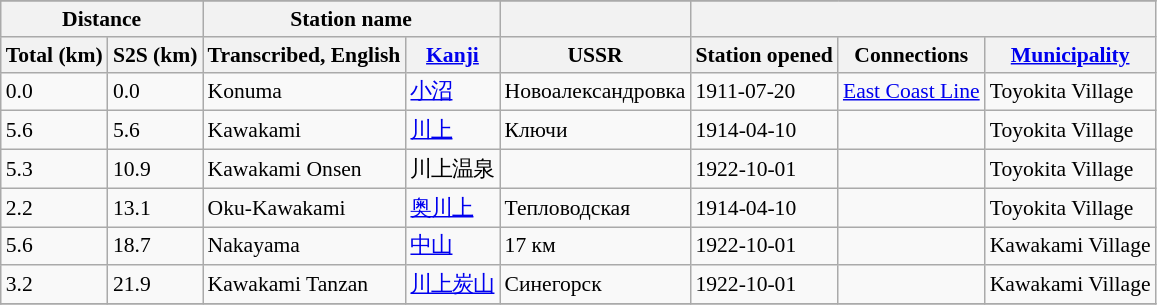<table class="wikitable" style="font-size:90%;">
<tr>
</tr>
<tr>
<th colspan="2">Distance</th>
<th colspan="2">Station name</th>
<th></th>
<th colspan="3"></th>
</tr>
<tr>
<th>Total (km)</th>
<th>S2S (km)</th>
<th>Transcribed, English</th>
<th><a href='#'>Kanji</a></th>
<th>USSR</th>
<th>Station opened</th>
<th>Connections</th>
<th><a href='#'>Municipality</a></th>
</tr>
<tr>
<td>0.0</td>
<td>0.0</td>
<td>Konuma</td>
<td><a href='#'>小沼</a></td>
<td>Новоалександровка</td>
<td>1911-07-20</td>
<td><a href='#'>East Coast Line</a></td>
<td>Toyokita Village</td>
</tr>
<tr>
<td>5.6</td>
<td>5.6</td>
<td>Kawakami</td>
<td><a href='#'>川上</a></td>
<td>Ключи</td>
<td>1914-04-10</td>
<td></td>
<td>Toyokita Village</td>
</tr>
<tr>
<td>5.3</td>
<td>10.9</td>
<td>Kawakami Onsen</td>
<td>川上温泉</td>
<td></td>
<td>1922-10-01</td>
<td></td>
<td>Toyokita Village</td>
</tr>
<tr>
<td>2.2</td>
<td>13.1</td>
<td>Oku-Kawakami</td>
<td><a href='#'>奥川上</a></td>
<td>Тепловодская</td>
<td>1914-04-10</td>
<td></td>
<td>Toyokita Village</td>
</tr>
<tr>
<td>5.6</td>
<td>18.7</td>
<td>Nakayama</td>
<td><a href='#'>中山</a></td>
<td>17 км</td>
<td>1922-10-01</td>
<td></td>
<td>Kawakami Village</td>
</tr>
<tr>
<td>3.2</td>
<td>21.9</td>
<td>Kawakami Tanzan</td>
<td><a href='#'>川上炭山</a></td>
<td>Синегорск</td>
<td>1922-10-01</td>
<td></td>
<td>Kawakami Village</td>
</tr>
<tr>
</tr>
</table>
